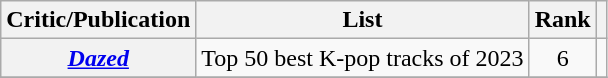<table class="wikitable sortable plainrowheaders" style="text-align:center">
<tr>
<th scope="col">Critic/Publication</th>
<th scope="col">List</th>
<th scope="col">Rank</th>
<th scope="col" class="unsortable"></th>
</tr>
<tr>
<th scope="row"><em><a href='#'>Dazed</a></em></th>
<td style="text-align:left">Top 50 best K-pop tracks of 2023</td>
<td>6</td>
<td></td>
</tr>
<tr>
</tr>
</table>
